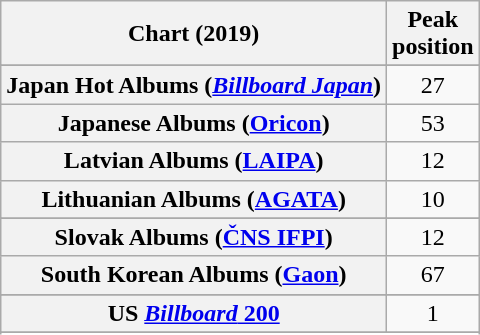<table class="wikitable sortable plainrowheaders" style="text-align:center">
<tr>
<th scope="col">Chart (2019)</th>
<th scope="col">Peak<br>position</th>
</tr>
<tr>
</tr>
<tr>
</tr>
<tr>
</tr>
<tr>
</tr>
<tr>
</tr>
<tr>
</tr>
<tr>
</tr>
<tr>
</tr>
<tr>
</tr>
<tr>
</tr>
<tr>
</tr>
<tr>
</tr>
<tr>
</tr>
<tr>
</tr>
<tr>
<th scope="row">Japan Hot Albums (<em><a href='#'>Billboard Japan</a></em>)</th>
<td>27</td>
</tr>
<tr>
<th scope="row">Japanese Albums (<a href='#'>Oricon</a>)</th>
<td>53</td>
</tr>
<tr>
<th scope="row">Latvian Albums (<a href='#'>LAIPA</a>)</th>
<td>12</td>
</tr>
<tr>
<th scope="row">Lithuanian Albums (<a href='#'>AGATA</a>)</th>
<td>10</td>
</tr>
<tr>
</tr>
<tr>
</tr>
<tr>
</tr>
<tr>
</tr>
<tr>
</tr>
<tr>
<th scope="row">Slovak Albums (<a href='#'>ČNS IFPI</a>)</th>
<td>12</td>
</tr>
<tr>
<th scope="row">South Korean Albums (<a href='#'>Gaon</a>)</th>
<td>67</td>
</tr>
<tr>
</tr>
<tr>
</tr>
<tr>
</tr>
<tr>
</tr>
<tr>
<th scope="row">US <a href='#'><em>Billboard</em> 200</a></th>
<td>1</td>
</tr>
<tr>
</tr>
<tr>
</tr>
</table>
